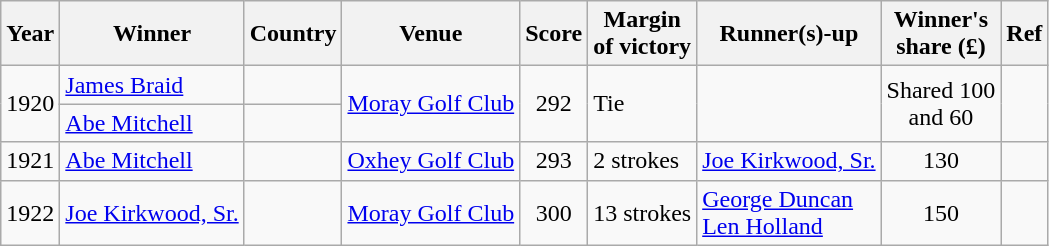<table class="wikitable">
<tr>
<th>Year</th>
<th>Winner</th>
<th>Country</th>
<th>Venue</th>
<th>Score</th>
<th>Margin<br>of victory</th>
<th>Runner(s)-up</th>
<th>Winner's<br>share (£)</th>
<th>Ref</th>
</tr>
<tr>
<td rowspan=2>1920</td>
<td><a href='#'>James Braid</a></td>
<td></td>
<td rowspan=2><a href='#'>Moray Golf Club</a></td>
<td align=center rowspan=2>292</td>
<td rowspan=2>Tie</td>
<td rowspan=2></td>
<td align=center rowspan=2>Shared 100<br> and 60</td>
<td rowspan=2></td>
</tr>
<tr>
<td><a href='#'>Abe Mitchell</a></td>
<td></td>
</tr>
<tr>
<td>1921</td>
<td><a href='#'>Abe Mitchell</a></td>
<td></td>
<td><a href='#'>Oxhey Golf Club</a></td>
<td align=center>293</td>
<td>2 strokes</td>
<td> <a href='#'>Joe Kirkwood, Sr.</a></td>
<td align=center>130</td>
<td></td>
</tr>
<tr>
<td>1922</td>
<td><a href='#'>Joe Kirkwood, Sr.</a></td>
<td></td>
<td><a href='#'>Moray Golf Club</a></td>
<td align=center>300</td>
<td>13 strokes</td>
<td> <a href='#'>George Duncan</a><br> <a href='#'>Len Holland</a></td>
<td align=center>150</td>
<td></td>
</tr>
</table>
